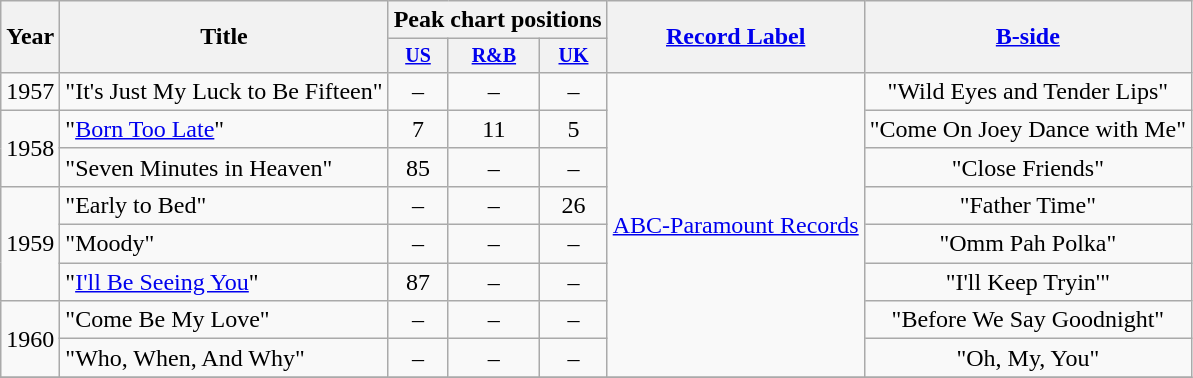<table class="wikitable" style=text-align:center;>
<tr>
<th rowspan="2">Year</th>
<th rowspan="2">Title</th>
<th colspan="3">Peak chart positions</th>
<th rowspan="2"><a href='#'>Record Label</a></th>
<th rowspan="2"><a href='#'>B-side</a></th>
</tr>
<tr style="font-size:smaller;">
<th align=centre><a href='#'>US</a></th>
<th align=centre><a href='#'>R&B</a></th>
<th align=centre><a href='#'>UK</a></th>
</tr>
<tr>
<td rowspan="1">1957</td>
<td align=left>"It's Just My Luck to Be Fifteen"</td>
<td>–</td>
<td>–</td>
<td>–</td>
<td rowspan="8"><a href='#'>ABC-Paramount Records</a></td>
<td>"Wild Eyes and Tender Lips"</td>
</tr>
<tr>
<td rowspan="2">1958</td>
<td align=left>"<a href='#'>Born Too Late</a>"</td>
<td>7</td>
<td>11</td>
<td>5</td>
<td>"Come On Joey Dance with Me"</td>
</tr>
<tr>
<td align=left>"Seven Minutes in Heaven"</td>
<td>85</td>
<td>–</td>
<td>–</td>
<td>"Close Friends"</td>
</tr>
<tr>
<td rowspan="3">1959</td>
<td align=left>"Early to Bed"</td>
<td>–</td>
<td>–</td>
<td>26</td>
<td>"Father Time"</td>
</tr>
<tr>
<td align=left>"Moody"</td>
<td>–</td>
<td>–</td>
<td>–</td>
<td>"Omm Pah Polka"</td>
</tr>
<tr>
<td align=left>"<a href='#'>I'll Be Seeing You</a>"</td>
<td>87</td>
<td>–</td>
<td>–</td>
<td>"I'll Keep Tryin'"</td>
</tr>
<tr>
<td rowspan="2">1960</td>
<td align=left>"Come Be My Love"</td>
<td>–</td>
<td>–</td>
<td>–</td>
<td>"Before We Say Goodnight"</td>
</tr>
<tr>
<td align=left>"Who, When, And Why"</td>
<td>–</td>
<td>–</td>
<td>–</td>
<td>"Oh, My, You"</td>
</tr>
<tr>
</tr>
</table>
